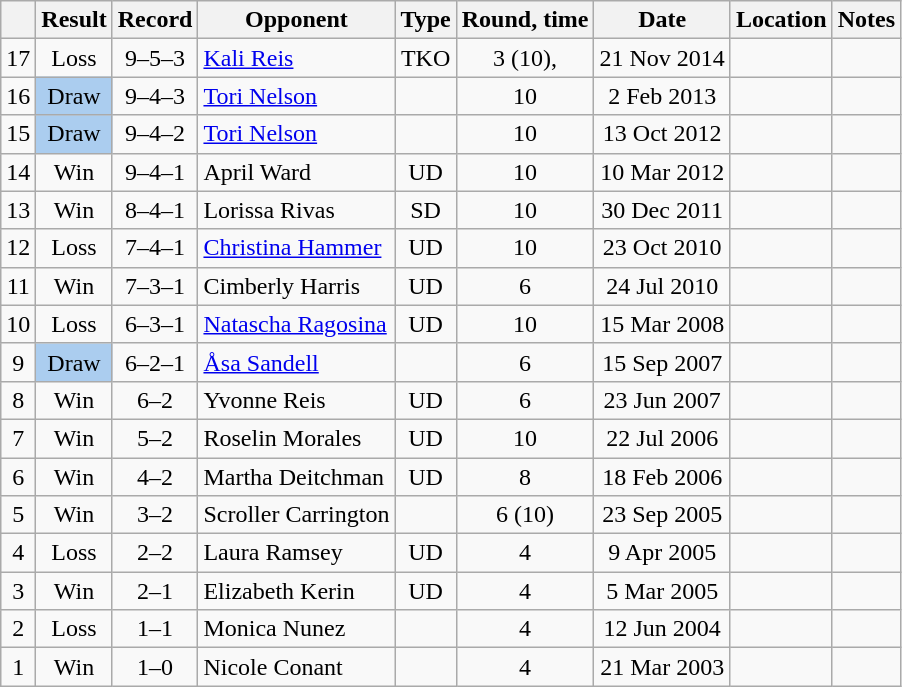<table class="wikitable" style="text-align:center;">
<tr>
<th scope="col"></th>
<th scope="col">Result</th>
<th scope="col">Record</th>
<th scope="col">Opponent</th>
<th scope="col">Type</th>
<th scope="col">Round, time</th>
<th scope="col">Date</th>
<th scope="col">Location</th>
<th scope="col">Notes</th>
</tr>
<tr>
<td>17</td>
<td>Loss</td>
<td>9–5–3</td>
<td style="text-align:left;"> <a href='#'>Kali Reis</a></td>
<td>TKO</td>
<td>3 (10), </td>
<td>21 Nov 2014</td>
<td style="text-align:left;"> </td>
<td style="text-align:left;"></td>
</tr>
<tr>
<td>16</td>
<td style="background:#abcdef;">Draw</td>
<td>9–4–3</td>
<td style="text-align:left;"> <a href='#'>Tori Nelson</a></td>
<td></td>
<td>10</td>
<td>2 Feb 2013</td>
<td style="text-align:left;"> </td>
<td style="text-align:left;"></td>
</tr>
<tr>
<td>15</td>
<td style="background:#abcdef;">Draw</td>
<td>9–4–2</td>
<td style="text-align:left;"> <a href='#'>Tori Nelson</a></td>
<td></td>
<td>10</td>
<td>13 Oct 2012</td>
<td style="text-align:left;"> </td>
<td style="text-align:left;"></td>
</tr>
<tr>
<td>14</td>
<td>Win</td>
<td>9–4–1</td>
<td style="text-align:left;"> April Ward</td>
<td>UD</td>
<td>10</td>
<td>10 Mar 2012</td>
<td style="text-align:left;"> </td>
<td style="text-align:left;"></td>
</tr>
<tr>
<td>13</td>
<td>Win</td>
<td>8–4–1</td>
<td style="text-align:left;"> Lorissa Rivas</td>
<td>SD</td>
<td>10</td>
<td>30 Dec 2011</td>
<td style="text-align:left;"> </td>
<td style="text-align:left;"></td>
</tr>
<tr>
<td>12</td>
<td>Loss</td>
<td>7–4–1</td>
<td style="text-align:left;"> <a href='#'>Christina Hammer</a></td>
<td>UD</td>
<td>10</td>
<td>23 Oct 2010</td>
<td style="text-align:left;"> </td>
<td style="text-align:left;"></td>
</tr>
<tr>
<td>11</td>
<td>Win</td>
<td>7–3–1</td>
<td style="text-align:left;"> Cimberly Harris</td>
<td>UD</td>
<td>6</td>
<td>24 Jul 2010</td>
<td style="text-align:left;"> </td>
<td></td>
</tr>
<tr>
<td>10</td>
<td>Loss</td>
<td>6–3–1</td>
<td style="text-align:left;"> <a href='#'>Natascha Ragosina</a></td>
<td>UD</td>
<td>10</td>
<td>15 Mar 2008</td>
<td style="text-align:left;"> </td>
<td style="text-align:left;"></td>
</tr>
<tr>
<td>9</td>
<td style="background:#abcdef;">Draw</td>
<td>6–2–1</td>
<td style="text-align:left;"> <a href='#'>Åsa Sandell</a></td>
<td></td>
<td>6</td>
<td>15 Sep 2007</td>
<td style="text-align:left;"> </td>
<td style="text-align:left;"></td>
</tr>
<tr>
<td>8</td>
<td>Win</td>
<td>6–2</td>
<td style="text-align:left;"> Yvonne Reis</td>
<td>UD</td>
<td>6</td>
<td>23 Jun 2007</td>
<td style="text-align:left;"> </td>
<td></td>
</tr>
<tr>
<td>7</td>
<td>Win</td>
<td>5–2</td>
<td style="text-align:left;"> Roselin Morales</td>
<td>UD</td>
<td>10</td>
<td>22 Jul 2006</td>
<td style="text-align:left;"> </td>
<td style="text-align:left;"></td>
</tr>
<tr>
<td>6</td>
<td>Win</td>
<td>4–2</td>
<td style="text-align:left;"> Martha Deitchman</td>
<td>UD</td>
<td>8</td>
<td>18 Feb 2006</td>
<td style="text-align:left;"> </td>
<td></td>
</tr>
<tr>
<td>5</td>
<td>Win</td>
<td>3–2</td>
<td style="text-align:left;"> Scroller Carrington</td>
<td></td>
<td>6 (10)</td>
<td>23 Sep 2005</td>
<td style="text-align:left;"> </td>
<td style="text-align:left;"></td>
</tr>
<tr>
<td>4</td>
<td>Loss</td>
<td>2–2</td>
<td style="text-align:left;"> Laura Ramsey</td>
<td>UD</td>
<td>4</td>
<td>9 Apr 2005</td>
<td style="text-align:left;"> </td>
<td></td>
</tr>
<tr>
<td>3</td>
<td>Win</td>
<td>2–1</td>
<td style="text-align:left;"> Elizabeth Kerin</td>
<td>UD</td>
<td>4</td>
<td>5 Mar 2005</td>
<td style="text-align:left;"> </td>
<td></td>
</tr>
<tr>
<td>2</td>
<td>Loss</td>
<td>1–1</td>
<td style="text-align:left;"> Monica Nunez</td>
<td></td>
<td>4</td>
<td>12 Jun 2004</td>
<td style="text-align:left;"> </td>
<td></td>
</tr>
<tr>
<td>1</td>
<td>Win</td>
<td>1–0</td>
<td style="text-align:left;"> Nicole Conant</td>
<td></td>
<td>4</td>
<td>21 Mar 2003</td>
<td style="text-align:left;"> </td>
<td></td>
</tr>
</table>
